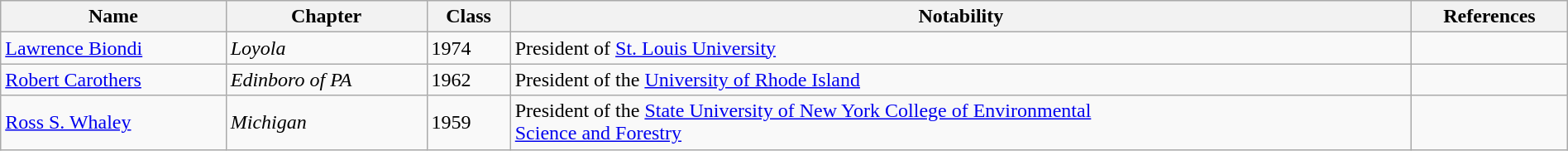<table class="wikitable sortable" style="width:100%;">
<tr>
<th>Name</th>
<th>Chapter</th>
<th>Class</th>
<th>Notability</th>
<th>References</th>
</tr>
<tr>
<td><a href='#'>Lawrence Biondi</a></td>
<td><em>Loyola</em></td>
<td>1974</td>
<td>President of <a href='#'>St. Louis University</a></td>
<td></td>
</tr>
<tr>
<td><a href='#'>Robert Carothers</a></td>
<td><em>Edinboro of PA</em></td>
<td>1962</td>
<td>President of the <a href='#'>University of Rhode Island</a></td>
<td></td>
</tr>
<tr>
<td><a href='#'>Ross S. Whaley</a></td>
<td><em>Michigan</em></td>
<td>1959</td>
<td>President of the <a href='#'>State University of New York College of Environmental</a><br><a href='#'>Science and Forestry</a></td>
<td></td>
</tr>
</table>
